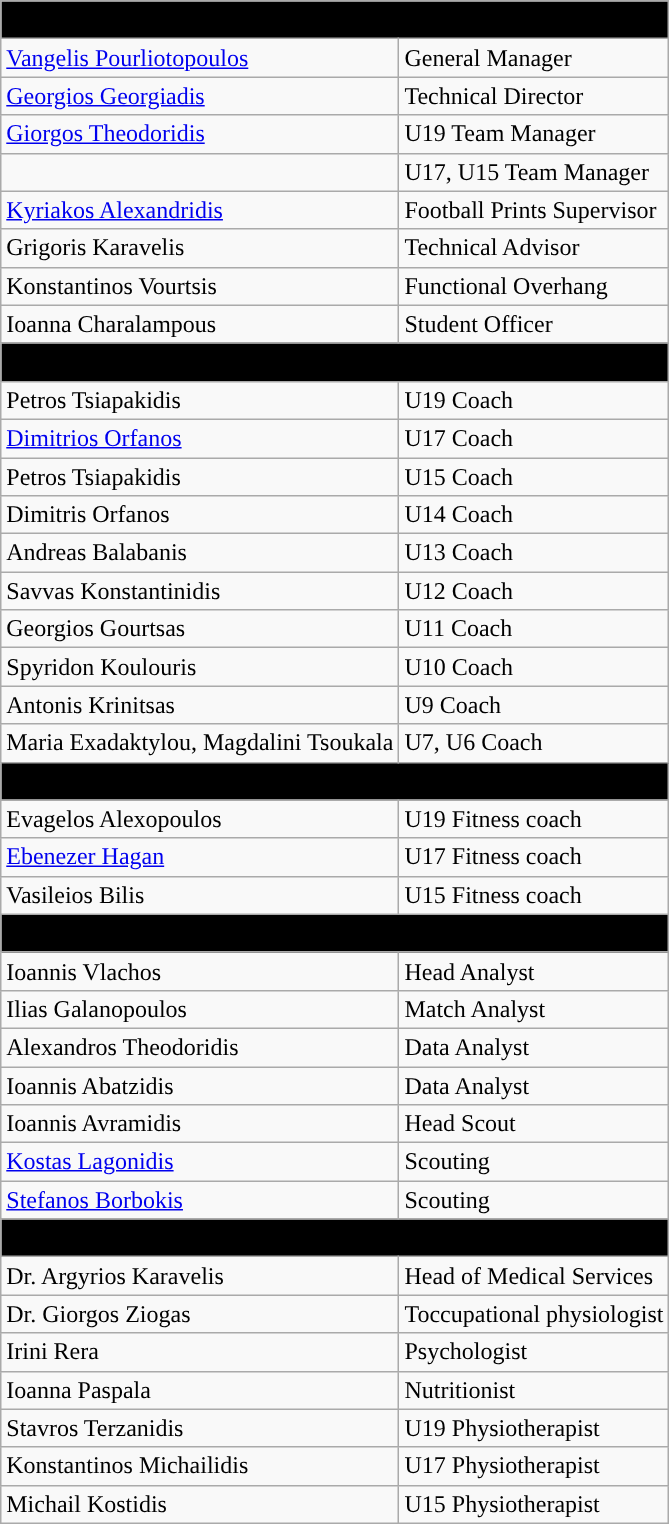<table class="wikitable">
<tr>
<th colspan="2" style="background:black;"><span>Sport management and organisation</span></th>
</tr>
<tr>
<td> <a href='#'>Vangelis Pourliotopoulos</a></td>
<td>General Manager</td>
</tr>
<tr>
<td> <a href='#'>Georgios Georgiadis</a></td>
<td>Technical Director</td>
</tr>
<tr>
<td> <a href='#'>Giorgos Theodoridis</a></td>
<td>U19 Team Manager</td>
</tr>
<tr>
<td></td>
<td>U17, U15 Team Manager</td>
</tr>
<tr>
<td> <a href='#'>Kyriakos Alexandridis</a></td>
<td>Football Prints Supervisor</td>
</tr>
<tr>
<td> Grigoris Karavelis</td>
<td>Technical Advisor</td>
</tr>
<tr>
<td> Konstantinos Vourtsis</td>
<td>Functional Overhang</td>
</tr>
<tr>
<td> Ioanna Charalampous</td>
<td>Student Officer</td>
</tr>
<tr>
<th colspan="2" style="background:black;"><span>Team coaches</span></th>
</tr>
<tr>
<td> Petros Tsiapakidis</td>
<td>U19 Coach</td>
</tr>
<tr>
<td> <a href='#'>Dimitrios Orfanos</a></td>
<td>U17 Coach</td>
</tr>
<tr>
<td> Petros Tsiapakidis</td>
<td>U15 Coach</td>
</tr>
<tr>
<td> Dimitris Orfanos</td>
<td>U14 Coach</td>
</tr>
<tr>
<td> Andreas Balabanis</td>
<td>U13 Coach</td>
</tr>
<tr>
<td> Savvas Konstantinidis</td>
<td>U12 Coach</td>
</tr>
<tr>
<td> Georgios Gourtsas</td>
<td>U11 Coach</td>
</tr>
<tr>
<td> Spyridon Koulouris</td>
<td>U10 Coach</td>
</tr>
<tr>
<td> Antonis Krinitsas</td>
<td>U9 Coach</td>
</tr>
<tr>
<td> Maria Exadaktylou,  Magdalini Tsoukala</td>
<td>U7, U6 Coach</td>
</tr>
<tr>
<th colspan="2" style="background:black;"><span>Fitness coaches</span></th>
</tr>
<tr>
<td> Evagelos Alexopoulos</td>
<td>U19 Fitness coach</td>
</tr>
<tr>
<td> <a href='#'>Ebenezer Hagan</a></td>
<td>U17 Fitness coach</td>
</tr>
<tr>
<td> Vasileios Bilis</td>
<td>U15 Fitness coach</td>
</tr>
<tr>
<th colspan="2" style="background:black;"><span>Analysis department</span></th>
</tr>
<tr>
<td> Ioannis Vlachos</td>
<td>Head Analyst</td>
</tr>
<tr>
<td> Ilias Galanopoulos</td>
<td>Match Analyst</td>
</tr>
<tr>
<td> Alexandros Theodoridis</td>
<td>Data Analyst</td>
</tr>
<tr>
<td> Ioannis Abatzidis</td>
<td>Data Analyst</td>
</tr>
<tr>
<td> Ioannis Avramidis</td>
<td>Head Scout</td>
</tr>
<tr>
<td> <a href='#'>Kostas Lagonidis</a></td>
<td>Scouting</td>
</tr>
<tr>
<td> <a href='#'>Stefanos Borbokis</a></td>
<td>Scouting</td>
</tr>
<tr>
<th colspan="2" style="background:black;"><span>Medical department</span></th>
</tr>
<tr>
<td> Dr. Argyrios Karavelis</td>
<td>Head of Medical Services</td>
</tr>
<tr>
<td> Dr. Giorgos Ziogas</td>
<td>Toccupational physiologist</td>
</tr>
<tr>
<td> Irini Rera</td>
<td>Psychologist</td>
</tr>
<tr>
<td> Ioanna Paspala</td>
<td>Nutritionist</td>
</tr>
<tr>
<td> Stavros Terzanidis</td>
<td>U19 Physiotherapist</td>
</tr>
<tr>
<td> Konstantinos Michailidis</td>
<td>U17 Physiotherapist</td>
</tr>
<tr>
<td> Michail Kostidis</td>
<td>U15 Physiotherapist</td>
</tr>
</table>
